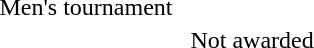<table>
<tr>
<td>Men's tournament<br></td>
<td></td>
<td></td>
<td></td>
</tr>
<tr>
<td><br></td>
<td></td>
<td></td>
<td>Not awarded</td>
</tr>
</table>
